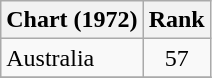<table class="wikitable">
<tr>
<th>Chart (1972)</th>
<th style="text-align:center;">Rank</th>
</tr>
<tr>
<td>Australia </td>
<td style="text-align:center;">57</td>
</tr>
<tr>
</tr>
</table>
